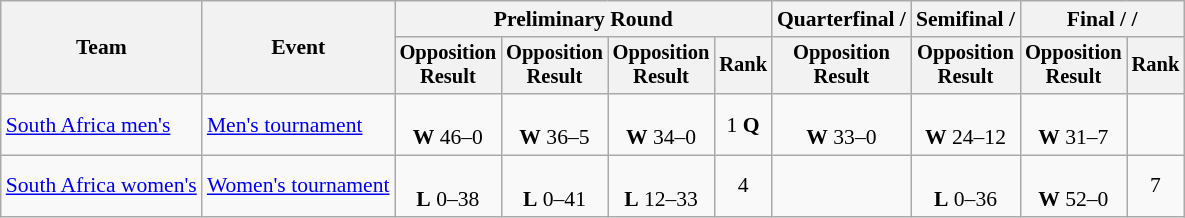<table class=wikitable style=font-size:90%;text-align:center>
<tr>
<th rowspan=2>Team</th>
<th rowspan=2>Event</th>
<th colspan=4>Preliminary Round</th>
<th>Quarterfinal / </th>
<th>Semifinal / </th>
<th colspan=2>Final /  / </th>
</tr>
<tr style=font-size:95%>
<th>Opposition<br>Result</th>
<th>Opposition<br>Result</th>
<th>Opposition<br>Result</th>
<th>Rank</th>
<th>Opposition<br>Result</th>
<th>Opposition<br>Result</th>
<th>Opposition<br>Result</th>
<th>Rank</th>
</tr>
<tr>
<td align=left><a href='#'>South Africa men's</a></td>
<td align=left><a href='#'>Men's tournament</a></td>
<td><br><strong>W</strong> 46–0</td>
<td><br><strong>W</strong> 36–5</td>
<td><br><strong>W</strong> 34–0</td>
<td>1 <strong>Q</strong></td>
<td><br><strong>W</strong> 33–0</td>
<td><br><strong>W</strong> 24–12</td>
<td><br><strong>W</strong> 31–7</td>
<td></td>
</tr>
<tr>
<td align=left><a href='#'>South Africa women's</a></td>
<td align=left><a href='#'>Women's tournament</a></td>
<td><br><strong>L</strong> 0–38</td>
<td><br><strong>L</strong> 0–41</td>
<td><br><strong>L</strong> 12–33</td>
<td>4</td>
<td></td>
<td><br><strong>L</strong> 0–36</td>
<td><br><strong>W</strong> 52–0</td>
<td>7</td>
</tr>
</table>
